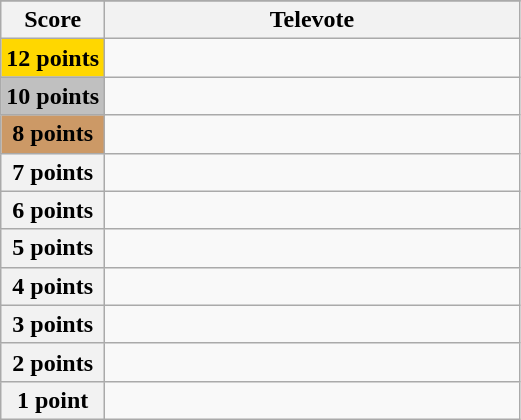<table class="wikitable">
<tr>
</tr>
<tr>
<th scope="col" width="20%">Score</th>
<th scope="col" width="80%">Televote</th>
</tr>
<tr>
<th scope="row" style="Background:gold">12 points</th>
<td></td>
</tr>
<tr>
<th scope="row" style="background:silver">10 points</th>
<td></td>
</tr>
<tr>
<th scope="row" style="background:#CC9966">8 points</th>
<td></td>
</tr>
<tr>
<th scope="row">7 points</th>
<td></td>
</tr>
<tr>
<th scope="row">6 points</th>
<td></td>
</tr>
<tr>
<th scope="row">5 points</th>
<td></td>
</tr>
<tr>
<th scope="row">4 points</th>
<td></td>
</tr>
<tr>
<th scope="row">3 points</th>
<td></td>
</tr>
<tr>
<th scope="row">2 points</th>
<td></td>
</tr>
<tr>
<th scope="row">1 point</th>
<td></td>
</tr>
</table>
